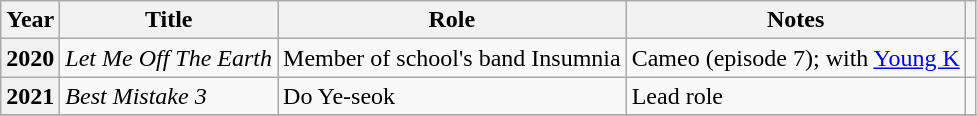<table class="wikitable sortable plainrowheaders">
<tr>
<th scope="col">Year</th>
<th scope="col">Title</th>
<th scope="col">Role</th>
<th scope="col">Notes</th>
<th scope="col" class="unsortable"></th>
</tr>
<tr>
<th scope="row">2020</th>
<td><em>Let Me Off The Earth</em></td>
<td>Member of school's band Insumnia</td>
<td>Cameo (episode 7); with <a href='#'>Young K</a></td>
<td></td>
</tr>
<tr>
<th scope="row">2021</th>
<td><em>Best Mistake 3</em></td>
<td>Do Ye-seok</td>
<td>Lead role</td>
<td></td>
</tr>
<tr>
</tr>
</table>
